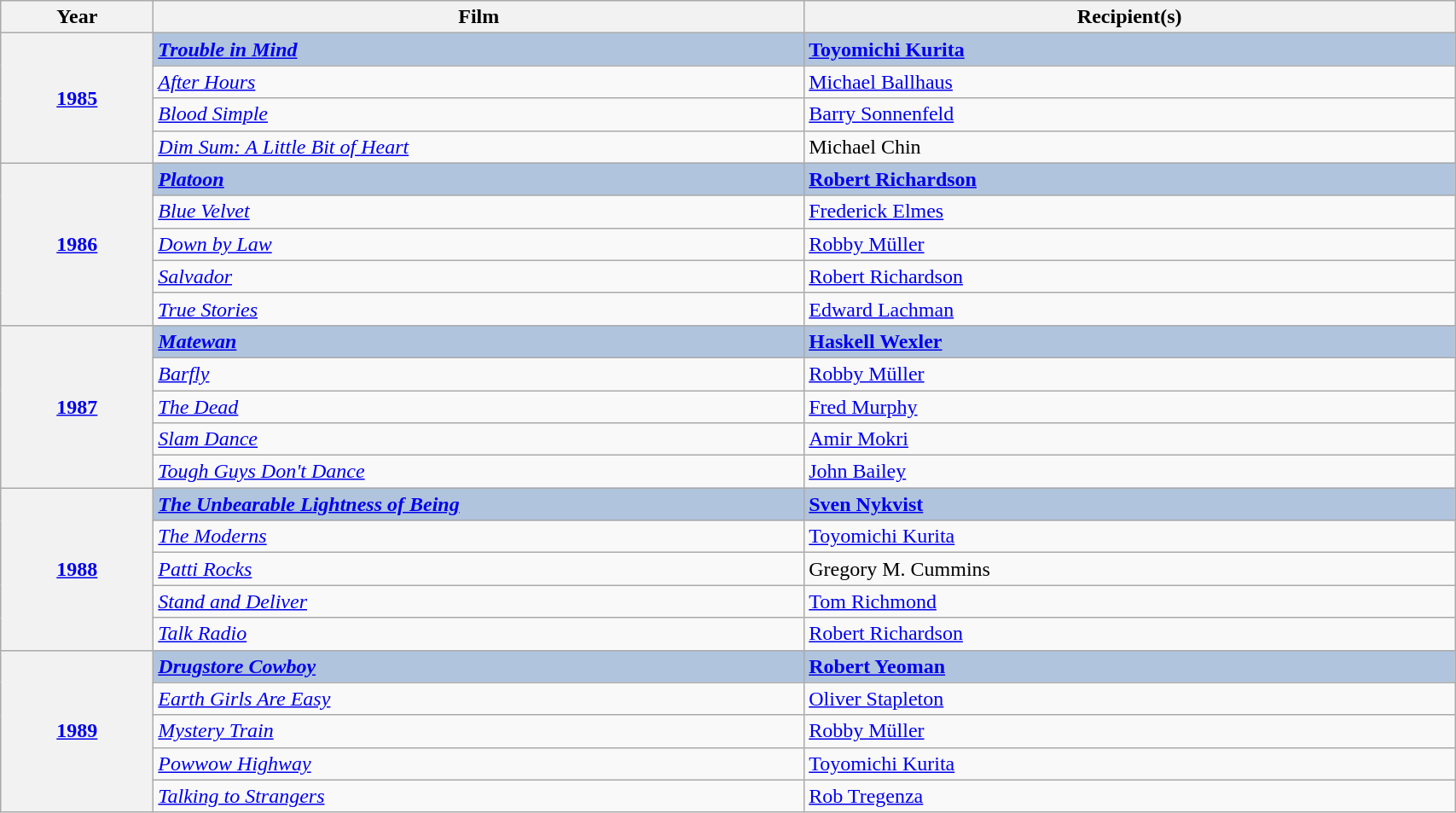<table class="wikitable" width="90%" cellpadding="5">
<tr>
<th width="100">Year</th>
<th width="450">Film</th>
<th width="450">Recipient(s)</th>
</tr>
<tr>
<th rowspan="4" style="text-align:center;"><a href='#'>1985</a><br></th>
<td style="background:#B0C4DE"><strong><em><a href='#'>Trouble in Mind</a></em></strong></td>
<td style="background:#B0C4DE"><strong><a href='#'>Toyomichi Kurita</a></strong></td>
</tr>
<tr>
<td><em><a href='#'>After Hours</a></em></td>
<td><a href='#'>Michael Ballhaus</a></td>
</tr>
<tr>
<td><em><a href='#'>Blood Simple</a></em></td>
<td><a href='#'>Barry Sonnenfeld</a></td>
</tr>
<tr>
<td><em><a href='#'>Dim Sum: A Little Bit of Heart</a></em></td>
<td>Michael Chin</td>
</tr>
<tr>
<th rowspan="5" style="text-align:center;"><a href='#'>1986</a></th>
<td style="background:#B0C4DE"><strong><em><a href='#'>Platoon</a></em></strong></td>
<td style="background:#B0C4DE"><strong><a href='#'>Robert Richardson</a></strong></td>
</tr>
<tr>
<td><em><a href='#'>Blue Velvet</a></em></td>
<td><a href='#'>Frederick Elmes</a></td>
</tr>
<tr>
<td><em><a href='#'>Down by Law</a></em></td>
<td><a href='#'>Robby Müller</a></td>
</tr>
<tr>
<td><em><a href='#'>Salvador</a></em></td>
<td><a href='#'>Robert Richardson</a></td>
</tr>
<tr>
<td><em><a href='#'>True Stories</a></em></td>
<td><a href='#'>Edward Lachman</a></td>
</tr>
<tr>
<th rowspan="5" style="text-align:center;"><a href='#'>1987</a></th>
<td style="background:#B0C4DE"><strong><em><a href='#'>Matewan</a></em></strong></td>
<td style="background:#B0C4DE"><strong><a href='#'>Haskell Wexler</a></strong></td>
</tr>
<tr>
<td><em><a href='#'>Barfly</a></em></td>
<td><a href='#'>Robby Müller</a></td>
</tr>
<tr>
<td><em><a href='#'>The Dead</a></em></td>
<td><a href='#'>Fred Murphy</a></td>
</tr>
<tr>
<td><em><a href='#'>Slam Dance</a></em></td>
<td><a href='#'>Amir Mokri</a></td>
</tr>
<tr>
<td><em><a href='#'>Tough Guys Don't Dance</a></em></td>
<td><a href='#'>John Bailey</a></td>
</tr>
<tr>
<th rowspan="5" style="text-align:center;"><a href='#'>1988</a></th>
<td style="background:#B0C4DE"><strong><em><a href='#'>The Unbearable Lightness of Being</a></em></strong></td>
<td style="background:#B0C4DE"><strong><a href='#'>Sven Nykvist</a></strong></td>
</tr>
<tr>
<td><em><a href='#'>The Moderns</a></em></td>
<td><a href='#'>Toyomichi Kurita</a></td>
</tr>
<tr>
<td><em><a href='#'>Patti Rocks</a></em></td>
<td>Gregory M. Cummins</td>
</tr>
<tr>
<td><em><a href='#'>Stand and Deliver</a></em></td>
<td><a href='#'>Tom Richmond</a></td>
</tr>
<tr>
<td><em><a href='#'>Talk Radio</a></em></td>
<td><a href='#'>Robert Richardson</a></td>
</tr>
<tr>
<th rowspan="5" style="text-align:center;"><a href='#'>1989</a></th>
<td style="background:#B0C4DE"><strong><em><a href='#'>Drugstore Cowboy</a></em></strong></td>
<td style="background:#B0C4DE"><strong><a href='#'>Robert Yeoman</a></strong></td>
</tr>
<tr>
<td><em><a href='#'>Earth Girls Are Easy</a></em></td>
<td><a href='#'>Oliver Stapleton</a></td>
</tr>
<tr>
<td><em><a href='#'>Mystery Train</a></em></td>
<td><a href='#'>Robby Müller</a></td>
</tr>
<tr>
<td><em><a href='#'>Powwow Highway</a></em></td>
<td><a href='#'>Toyomichi Kurita</a></td>
</tr>
<tr>
<td><em><a href='#'>Talking to Strangers</a></em></td>
<td><a href='#'>Rob Tregenza</a></td>
</tr>
</table>
